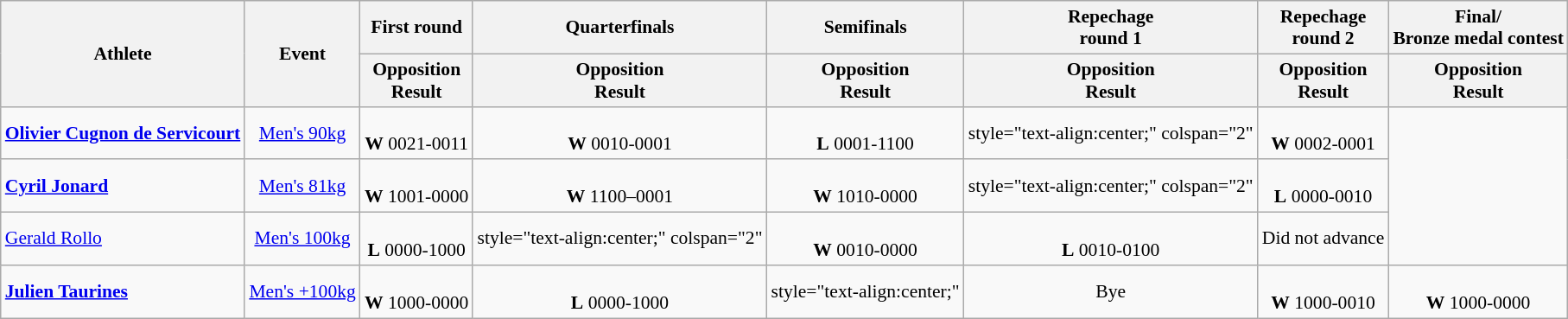<table class=wikitable style="font-size:90%">
<tr>
<th rowspan="2">Athlete</th>
<th rowspan="2">Event</th>
<th>First round</th>
<th>Quarterfinals</th>
<th>Semifinals</th>
<th>Repechage <br>round 1</th>
<th>Repechage <br>round 2</th>
<th>Final/<br>Bronze medal contest</th>
</tr>
<tr>
<th>Opposition<br>Result</th>
<th>Opposition<br>Result</th>
<th>Opposition<br>Result</th>
<th>Opposition<br>Result</th>
<th>Opposition<br>Result</th>
<th>Opposition<br>Result</th>
</tr>
<tr>
<td><strong><a href='#'>Olivier Cugnon de Servicourt</a></strong></td>
<td style="text-align:center;"><a href='#'>Men's 90kg</a></td>
<td style="text-align:center;"><br> <strong>W</strong> 0021-0011</td>
<td style="text-align:center;"><br> <strong>W</strong> 0010-0001</td>
<td style="text-align:center;"><br> <strong>L</strong> 0001-1100</td>
<td>style="text-align:center;" colspan="2" </td>
<td style="text-align:center;"><br> <strong>W</strong> 0002-0001 </td>
</tr>
<tr>
<td><strong><a href='#'>Cyril Jonard</a></strong></td>
<td style="text-align:center;"><a href='#'>Men's 81kg</a></td>
<td style="text-align:center;"><br> <strong>W</strong> 1001-0000</td>
<td style="text-align:center;"><br> <strong>W</strong> 1100–0001</td>
<td style="text-align:center;"><br> <strong>W</strong> 1010-0000</td>
<td>style="text-align:center;" colspan="2" </td>
<td style="text-align:center;"><br> <strong>L</strong> 0000-0010 </td>
</tr>
<tr>
<td><a href='#'>Gerald Rollo</a></td>
<td style="text-align:center;"><a href='#'>Men's 100kg</a></td>
<td style="text-align:center;"><br> <strong>L</strong> 0000-1000</td>
<td>style="text-align:center;" colspan="2" </td>
<td style="text-align:center;"><br> <strong>W</strong> 0010-0000</td>
<td style="text-align:center;"><br> <strong>L</strong> 0010-0100</td>
<td style="text-align:center;">Did not advance</td>
</tr>
<tr>
<td><strong><a href='#'>Julien Taurines</a></strong></td>
<td style="text-align:center;"><a href='#'>Men's +100kg</a></td>
<td style="text-align:center;"><br> <strong>W</strong> 1000-0000</td>
<td style="text-align:center;"><br> <strong>L</strong> 0000-1000</td>
<td>style="text-align:center;" </td>
<td style="text-align:center;">Bye</td>
<td style="text-align:center;"><br> <strong>W</strong> 1000-0010</td>
<td style="text-align:center;"><br> <strong>W</strong> 1000-0000 </td>
</tr>
</table>
